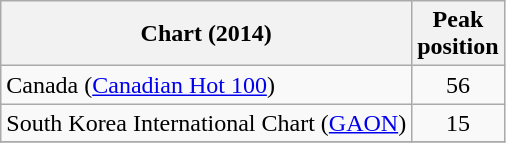<table class="wikitable sortable">
<tr>
<th>Chart (2014)</th>
<th>Peak<br>position</th>
</tr>
<tr>
<td>Canada (<a href='#'>Canadian Hot 100</a>)</td>
<td style="text-align:center;">56</td>
</tr>
<tr>
<td>South Korea International Chart (<a href='#'>GAON</a>)</td>
<td style="text-align:center;">15</td>
</tr>
<tr>
</tr>
</table>
